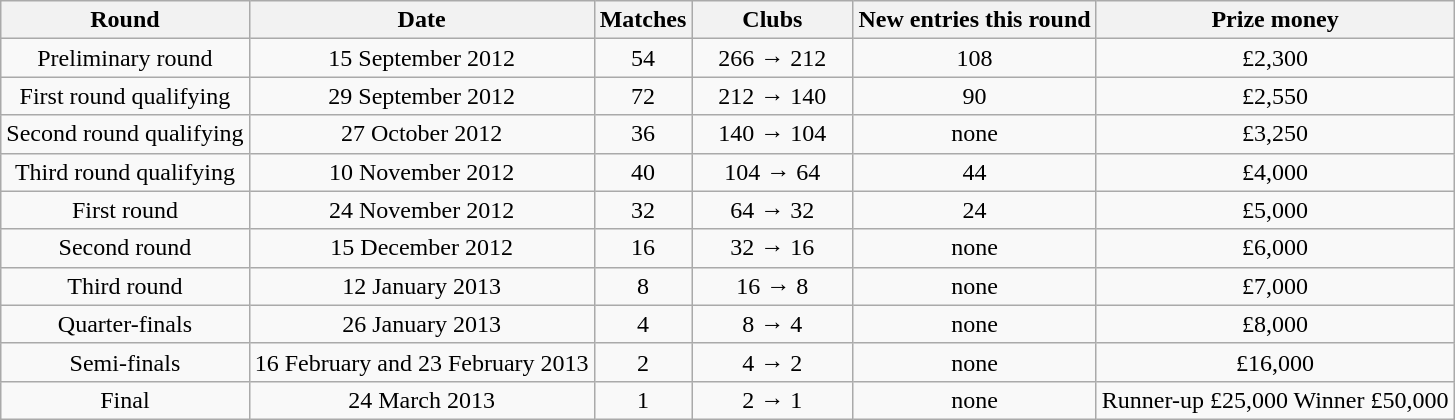<table class="wikitable">
<tr>
<th>Round</th>
<th>Date</th>
<th>Matches</th>
<th style="width:100px;">Clubs</th>
<th>New entries this round</th>
<th>Prize money</th>
</tr>
<tr align=center>
<td>Preliminary round</td>
<td>15 September 2012</td>
<td>54</td>
<td>266 → 212</td>
<td>108</td>
<td>£2,300</td>
</tr>
<tr align=center>
<td>First round qualifying</td>
<td>29 September 2012</td>
<td>72</td>
<td>212 → 140</td>
<td>90</td>
<td>£2,550</td>
</tr>
<tr align=center>
<td>Second round qualifying</td>
<td>27 October 2012</td>
<td>36</td>
<td>140 → 104</td>
<td>none</td>
<td>£3,250</td>
</tr>
<tr align=center>
<td>Third round qualifying</td>
<td>10 November 2012</td>
<td>40</td>
<td>104 → 64</td>
<td>44</td>
<td>£4,000</td>
</tr>
<tr align=center>
<td>First round</td>
<td>24 November 2012</td>
<td>32</td>
<td>64 → 32</td>
<td>24</td>
<td>£5,000</td>
</tr>
<tr align=center>
<td>Second round</td>
<td>15 December 2012</td>
<td>16</td>
<td>32 → 16</td>
<td>none</td>
<td>£6,000</td>
</tr>
<tr align=center>
<td>Third round</td>
<td>12 January 2013</td>
<td>8</td>
<td>16 → 8</td>
<td>none</td>
<td>£7,000</td>
</tr>
<tr align=center>
<td>Quarter-finals</td>
<td>26 January 2013</td>
<td>4</td>
<td>8 → 4</td>
<td>none</td>
<td>£8,000</td>
</tr>
<tr align=center>
<td>Semi-finals</td>
<td>16 February and 23 February 2013</td>
<td>2</td>
<td>4 → 2</td>
<td>none</td>
<td>£16,000</td>
</tr>
<tr align=center>
<td>Final</td>
<td>24 March 2013</td>
<td>1</td>
<td>2 → 1</td>
<td>none</td>
<td>Runner-up £25,000 Winner £50,000</td>
</tr>
</table>
